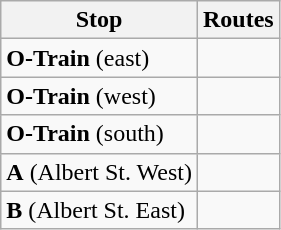<table class="wikitable">
<tr>
<th>Stop</th>
<th>Routes</th>
</tr>
<tr>
<td><strong>O-Train</strong> (east)</td>
<td></td>
</tr>
<tr>
<td><strong>O-Train</strong> (west)</td>
<td></td>
</tr>
<tr>
<td><strong>O-Train</strong> (south)</td>
<td></td>
</tr>
<tr>
<td><strong>A</strong> (Albert St. West)</td>
<td>       </td>
</tr>
<tr>
<td><strong>B</strong> (Albert St. East)</td>
<td>      </td>
</tr>
</table>
